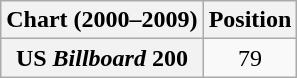<table class="wikitable plainrowheaders">
<tr>
<th>Chart (2000–2009)</th>
<th>Position</th>
</tr>
<tr>
<th scope="row">US <em>Billboard</em> 200</th>
<td style="text-align:center;">79</td>
</tr>
</table>
